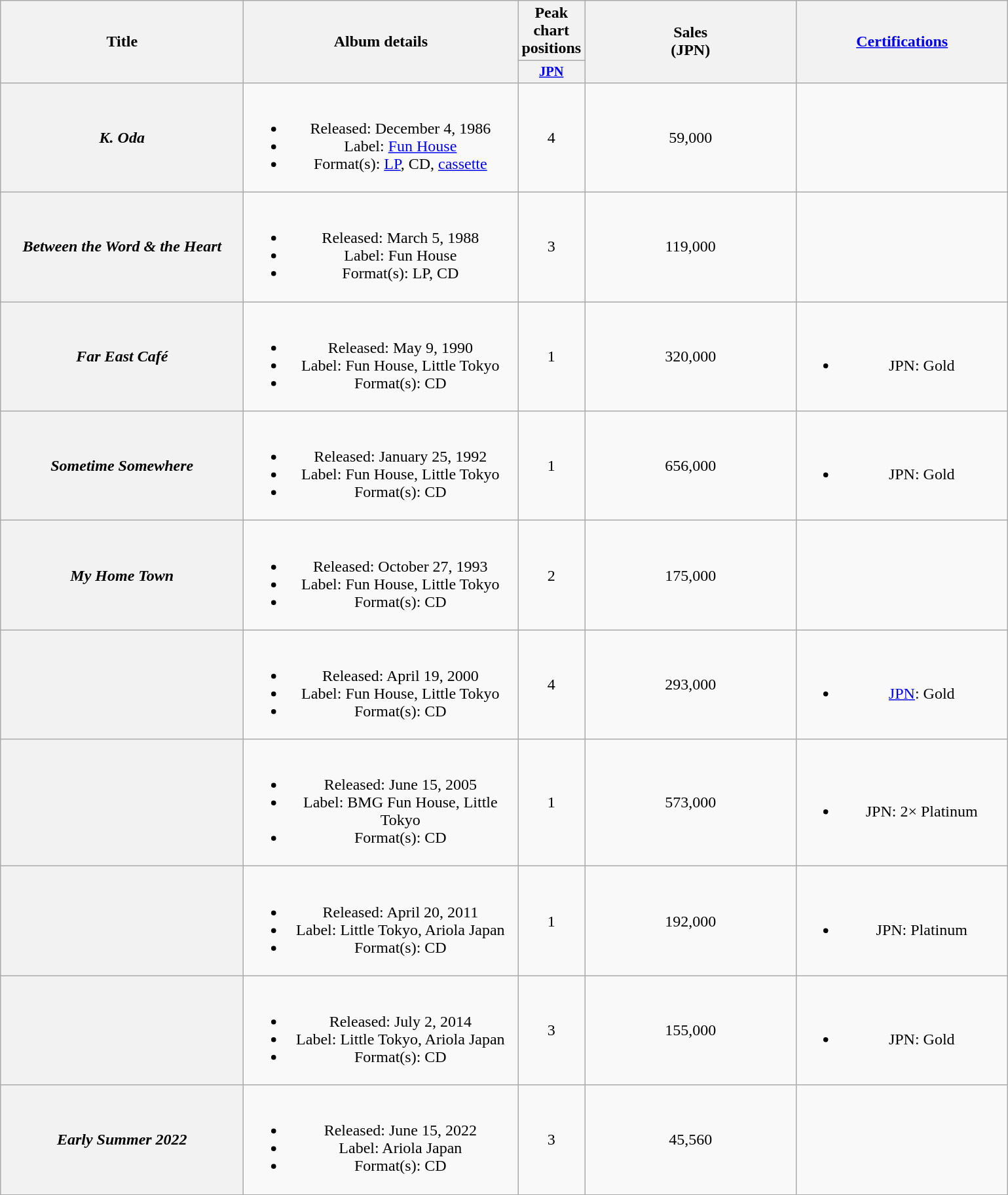<table class="wikitable plainrowheaders" style="text-align:center;" border="1">
<tr>
<th scope="col" rowspan="2" style="width:15em;">Title</th>
<th scope="col" rowspan="2" style="width:17em;">Album details</th>
<th colspan="1">Peak chart positions</th>
<th scope="col" rowspan="2" style="width:13em;">Sales<br>(JPN)<br></th>
<th scope="col" rowspan="2" style="width:13em;"><a href='#'>Certifications</a></th>
</tr>
<tr>
<th style="width:3em;font-size:85%"><a href='#'>JPN</a><br></th>
</tr>
<tr>
<th scope="row"><em>K. Oda</em></th>
<td><br><ul><li>Released: December 4, 1986</li><li>Label: <a href='#'>Fun House</a></li><li>Format(s): <a href='#'>LP</a>, CD, <a href='#'>cassette</a></li></ul></td>
<td>4</td>
<td>59,000</td>
<td></td>
</tr>
<tr>
<th scope="row"><em>Between the Word & the Heart</em></th>
<td><br><ul><li>Released: March 5, 1988</li><li>Label: Fun House</li><li>Format(s): LP, CD</li></ul></td>
<td>3</td>
<td>119,000</td>
<td></td>
</tr>
<tr>
<th scope="row"><em>Far East Café</em></th>
<td><br><ul><li>Released: May 9, 1990</li><li>Label: Fun House, Little Tokyo</li><li>Format(s): CD</li></ul></td>
<td>1</td>
<td>320,000</td>
<td><br><ul><li>JPN: Gold</li></ul></td>
</tr>
<tr>
<th scope="row"><em>Sometime Somewhere</em></th>
<td><br><ul><li>Released: January 25, 1992</li><li>Label: Fun House, Little Tokyo</li><li>Format(s): CD</li></ul></td>
<td>1</td>
<td>656,000</td>
<td><br><ul><li>JPN: Gold</li></ul></td>
</tr>
<tr>
<th scope="row"><em>My Home Town</em></th>
<td><br><ul><li>Released: October 27, 1993</li><li>Label: Fun House, Little Tokyo</li><li>Format(s): CD</li></ul></td>
<td>2</td>
<td>175,000</td>
<td></td>
</tr>
<tr>
<th scope="row"></th>
<td><br><ul><li>Released: April 19, 2000</li><li>Label: Fun House, Little Tokyo</li><li>Format(s): CD</li></ul></td>
<td>4</td>
<td>293,000</td>
<td><br><ul><li><a href='#'>JPN</a>: Gold</li></ul></td>
</tr>
<tr>
<th scope="row"></th>
<td><br><ul><li>Released: June 15, 2005</li><li>Label: BMG Fun House, Little Tokyo</li><li>Format(s): CD</li></ul></td>
<td>1</td>
<td>573,000</td>
<td><br><ul><li>JPN: 2× Platinum</li></ul></td>
</tr>
<tr>
<th scope="row"></th>
<td><br><ul><li>Released: April 20, 2011</li><li>Label: Little Tokyo, Ariola Japan</li><li>Format(s): CD</li></ul></td>
<td>1</td>
<td>192,000</td>
<td><br><ul><li>JPN: Platinum</li></ul></td>
</tr>
<tr>
<th scope="row"></th>
<td><br><ul><li>Released: July 2, 2014</li><li>Label: Little Tokyo, Ariola Japan</li><li>Format(s): CD</li></ul></td>
<td>3</td>
<td>155,000</td>
<td><br><ul><li>JPN: Gold</li></ul></td>
</tr>
<tr>
<th scope="row"><em>Early Summer 2022</em></th>
<td><br><ul><li>Released: June 15, 2022</li><li>Label: Ariola Japan</li><li>Format(s): CD</li></ul></td>
<td>3</td>
<td>45,560</td>
<td></td>
</tr>
</table>
